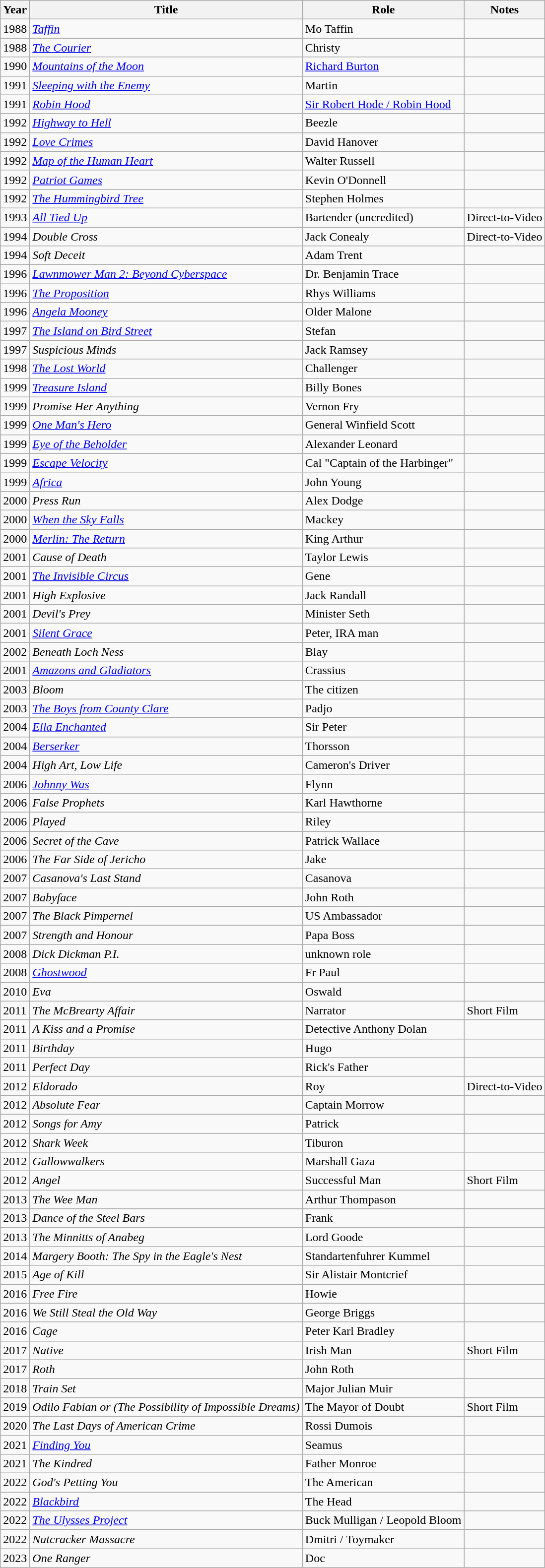<table class="wikitable">
<tr>
<th>Year</th>
<th>Title</th>
<th>Role</th>
<th>Notes</th>
</tr>
<tr>
<td>1988</td>
<td><em><a href='#'>Taffin</a></em></td>
<td>Mo Taffin</td>
<td></td>
</tr>
<tr>
<td>1988</td>
<td><em><a href='#'>The Courier</a></em></td>
<td>Christy</td>
<td></td>
</tr>
<tr>
<td>1990</td>
<td><em><a href='#'>Mountains of the Moon</a></em></td>
<td><a href='#'>Richard Burton</a></td>
<td></td>
</tr>
<tr>
<td>1991</td>
<td><em><a href='#'>Sleeping with the Enemy</a></em></td>
<td>Martin</td>
<td></td>
</tr>
<tr>
<td>1991</td>
<td><em><a href='#'>Robin Hood</a></em></td>
<td><a href='#'>Sir Robert Hode / Robin Hood</a></td>
<td></td>
</tr>
<tr>
<td>1992</td>
<td><em><a href='#'>Highway to Hell</a></em></td>
<td>Beezle</td>
<td></td>
</tr>
<tr>
<td>1992</td>
<td><em><a href='#'>Love Crimes</a></em></td>
<td>David Hanover</td>
<td></td>
</tr>
<tr>
<td>1992</td>
<td><em><a href='#'>Map of the Human Heart</a></em></td>
<td>Walter Russell</td>
<td></td>
</tr>
<tr>
<td>1992</td>
<td><em><a href='#'>Patriot Games</a></em></td>
<td>Kevin O'Donnell</td>
<td></td>
</tr>
<tr>
<td>1992</td>
<td><em><a href='#'>The Hummingbird Tree</a></em></td>
<td>Stephen Holmes</td>
<td></td>
</tr>
<tr>
<td>1993</td>
<td><em><a href='#'>All Tied Up</a></em></td>
<td>Bartender (uncredited)</td>
<td>Direct-to-Video</td>
</tr>
<tr>
<td>1994</td>
<td><em>Double Cross</em></td>
<td>Jack Conealy</td>
<td>Direct-to-Video</td>
</tr>
<tr>
<td>1994</td>
<td><em>Soft Deceit</em></td>
<td>Adam Trent</td>
<td></td>
</tr>
<tr>
<td>1996</td>
<td><em><a href='#'>Lawnmower Man 2: Beyond Cyberspace</a></em></td>
<td>Dr. Benjamin Trace</td>
<td></td>
</tr>
<tr>
<td>1996</td>
<td><em><a href='#'>The Proposition</a></em></td>
<td>Rhys Williams</td>
<td></td>
</tr>
<tr>
<td>1996</td>
<td><em><a href='#'>Angela Mooney</a></em></td>
<td>Older Malone</td>
<td></td>
</tr>
<tr>
<td>1997</td>
<td><em><a href='#'>The Island on Bird Street</a></em></td>
<td>Stefan</td>
<td></td>
</tr>
<tr>
<td>1997</td>
<td><em>Suspicious Minds</em></td>
<td>Jack Ramsey</td>
<td></td>
</tr>
<tr>
<td>1998</td>
<td><em><a href='#'>The Lost World</a></em></td>
<td>Challenger</td>
<td></td>
</tr>
<tr>
<td>1999</td>
<td><em><a href='#'>Treasure Island</a></em></td>
<td>Billy Bones</td>
<td></td>
</tr>
<tr>
<td>1999</td>
<td><em>Promise Her Anything</em></td>
<td>Vernon Fry</td>
<td></td>
</tr>
<tr>
<td>1999</td>
<td><em><a href='#'>One Man's Hero</a></em></td>
<td>General Winfield Scott</td>
<td></td>
</tr>
<tr>
<td>1999</td>
<td><em><a href='#'>Eye of the Beholder</a></em></td>
<td>Alexander Leonard</td>
<td></td>
</tr>
<tr>
<td>1999</td>
<td><em><a href='#'>Escape Velocity</a></em></td>
<td>Cal "Captain of the Harbinger"</td>
<td></td>
</tr>
<tr>
<td>1999</td>
<td><em><a href='#'>Africa</a></em></td>
<td>John Young</td>
<td></td>
</tr>
<tr>
<td>2000</td>
<td><em>Press Run</em></td>
<td>Alex Dodge</td>
<td></td>
</tr>
<tr>
<td>2000</td>
<td><em><a href='#'>When the Sky Falls</a></em></td>
<td>Mackey</td>
<td></td>
</tr>
<tr>
<td>2000</td>
<td><em><a href='#'>Merlin: The Return</a></em></td>
<td>King Arthur</td>
<td></td>
</tr>
<tr>
<td>2001</td>
<td><em>Cause of Death</em></td>
<td>Taylor Lewis</td>
<td></td>
</tr>
<tr>
<td>2001</td>
<td><em><a href='#'>The Invisible Circus</a></em></td>
<td>Gene</td>
<td></td>
</tr>
<tr>
<td>2001</td>
<td><em>High Explosive</em></td>
<td>Jack Randall</td>
<td></td>
</tr>
<tr>
<td>2001</td>
<td><em>Devil's Prey</em></td>
<td>Minister Seth</td>
<td></td>
</tr>
<tr>
<td>2001</td>
<td><em><a href='#'>Silent Grace</a></em></td>
<td>Peter, IRA man</td>
<td></td>
</tr>
<tr>
<td>2002</td>
<td><em>Beneath Loch Ness</em></td>
<td>Blay</td>
<td></td>
</tr>
<tr>
<td>2001</td>
<td><em><a href='#'>Amazons and Gladiators</a></em></td>
<td>Crassius</td>
<td></td>
</tr>
<tr>
<td>2003</td>
<td><em>Bloom</em></td>
<td>The citizen</td>
<td></td>
</tr>
<tr>
<td>2003</td>
<td><em><a href='#'>The Boys from County Clare</a></em></td>
<td>Padjo</td>
<td></td>
</tr>
<tr>
<td>2004</td>
<td><em><a href='#'>Ella Enchanted</a></em></td>
<td>Sir Peter</td>
<td></td>
</tr>
<tr>
<td>2004</td>
<td><em><a href='#'>Berserker</a></em></td>
<td>Thorsson</td>
<td></td>
</tr>
<tr>
<td>2004</td>
<td><em>High Art, Low Life</em></td>
<td>Cameron's Driver</td>
<td></td>
</tr>
<tr>
<td>2006</td>
<td><em><a href='#'>Johnny Was</a></em></td>
<td>Flynn</td>
<td></td>
</tr>
<tr>
<td>2006</td>
<td><em>False Prophets</em></td>
<td>Karl Hawthorne</td>
<td></td>
</tr>
<tr>
<td>2006</td>
<td><em>Played</em></td>
<td>Riley</td>
<td></td>
</tr>
<tr>
<td>2006</td>
<td><em>Secret of the Cave</em></td>
<td>Patrick Wallace</td>
<td></td>
</tr>
<tr>
<td>2006</td>
<td><em>The Far Side of Jericho</em></td>
<td>Jake</td>
<td></td>
</tr>
<tr>
<td>2007</td>
<td><em>Casanova's Last Stand</em></td>
<td>Casanova</td>
<td></td>
</tr>
<tr>
<td>2007</td>
<td><em>Babyface</em></td>
<td>John Roth</td>
<td></td>
</tr>
<tr>
<td>2007</td>
<td><em>The Black Pimpernel</em></td>
<td>US Ambassador</td>
<td></td>
</tr>
<tr>
<td>2007</td>
<td><em>Strength and Honour</em></td>
<td>Papa Boss</td>
<td></td>
</tr>
<tr>
<td>2008</td>
<td><em>Dick Dickman P.I.</em></td>
<td>unknown role</td>
<td></td>
</tr>
<tr>
<td>2008</td>
<td><em><a href='#'>Ghostwood</a></em></td>
<td>Fr Paul</td>
<td></td>
</tr>
<tr>
<td>2010</td>
<td><em>Eva</em></td>
<td>Oswald</td>
<td></td>
</tr>
<tr>
<td>2011</td>
<td><em>The McBrearty Affair</em></td>
<td>Narrator</td>
<td>Short Film</td>
</tr>
<tr>
<td>2011</td>
<td><em>A Kiss and a Promise</em></td>
<td>Detective Anthony Dolan</td>
<td></td>
</tr>
<tr>
<td>2011</td>
<td><em>Birthday</em></td>
<td>Hugo</td>
<td></td>
</tr>
<tr>
<td>2011</td>
<td><em>Perfect Day</em></td>
<td>Rick's Father</td>
<td></td>
</tr>
<tr>
<td>2012</td>
<td><em>Eldorado</em></td>
<td>Roy</td>
<td>Direct-to-Video</td>
</tr>
<tr>
<td>2012</td>
<td><em>Absolute Fear</em></td>
<td>Captain Morrow</td>
<td></td>
</tr>
<tr>
<td>2012</td>
<td><em>Songs for Amy</em></td>
<td>Patrick</td>
<td></td>
</tr>
<tr>
<td>2012</td>
<td><em>Shark Week</em></td>
<td>Tiburon</td>
<td></td>
</tr>
<tr>
<td>2012</td>
<td><em>Gallowwalkers</em></td>
<td>Marshall Gaza</td>
<td></td>
</tr>
<tr>
<td>2012</td>
<td><em>Angel</em></td>
<td>Successful Man</td>
<td>Short Film</td>
</tr>
<tr>
<td>2013</td>
<td><em>The Wee Man</em></td>
<td>Arthur Thompason</td>
<td></td>
</tr>
<tr>
<td>2013</td>
<td><em>Dance of the Steel Bars</em></td>
<td>Frank</td>
<td></td>
</tr>
<tr>
<td>2013</td>
<td><em>The Minnitts of Anabeg</em></td>
<td>Lord Goode</td>
<td></td>
</tr>
<tr>
<td>2014</td>
<td><em>Margery Booth: The Spy in the Eagle's Nest</em></td>
<td>Standartenfuhrer Kummel</td>
<td></td>
</tr>
<tr>
<td>2015</td>
<td><em>Age of Kill</em></td>
<td>Sir Alistair Montcrief</td>
<td></td>
</tr>
<tr>
<td>2016</td>
<td><em>Free Fire</em></td>
<td>Howie</td>
<td></td>
</tr>
<tr>
<td>2016</td>
<td><em>We Still Steal the Old Way</em></td>
<td>George Briggs</td>
<td></td>
</tr>
<tr>
<td>2016</td>
<td><em>Cage</em></td>
<td>Peter Karl Bradley</td>
<td></td>
</tr>
<tr>
<td>2017</td>
<td><em>Native</em></td>
<td>Irish Man</td>
<td>Short Film</td>
</tr>
<tr>
<td>2017</td>
<td><em>Roth</em></td>
<td>John Roth</td>
<td></td>
</tr>
<tr>
<td>2018</td>
<td><em>Train Set</em></td>
<td>Major Julian Muir</td>
<td></td>
</tr>
<tr>
<td>2019</td>
<td><em>Odilo Fabian or (The Possibility of Impossible Dreams)</em></td>
<td>The Mayor of Doubt</td>
<td>Short Film</td>
</tr>
<tr>
<td>2020</td>
<td><em>The Last Days of American Crime</em></td>
<td>Rossi Dumois</td>
<td></td>
</tr>
<tr>
<td>2021</td>
<td><em><a href='#'>Finding You</a></em></td>
<td>Seamus</td>
<td></td>
</tr>
<tr>
<td>2021</td>
<td><em>The Kindred</em></td>
<td>Father Monroe</td>
<td></td>
</tr>
<tr>
<td>2022</td>
<td><em>God's Petting You</em></td>
<td>The American</td>
<td></td>
</tr>
<tr>
<td>2022</td>
<td><em><a href='#'>Blackbird</a></em></td>
<td>The Head</td>
<td></td>
</tr>
<tr>
<td>2022</td>
<td><em><a href='#'>The Ulysses Project</a></em></td>
<td>Buck Mulligan / Leopold Bloom</td>
<td></td>
</tr>
<tr>
<td>2022</td>
<td><em>Nutcracker Massacre</em></td>
<td>Dmitri / Toymaker</td>
<td></td>
</tr>
<tr>
<td>2023</td>
<td><em>One Ranger</em></td>
<td>Doc</td>
<td></td>
</tr>
</table>
